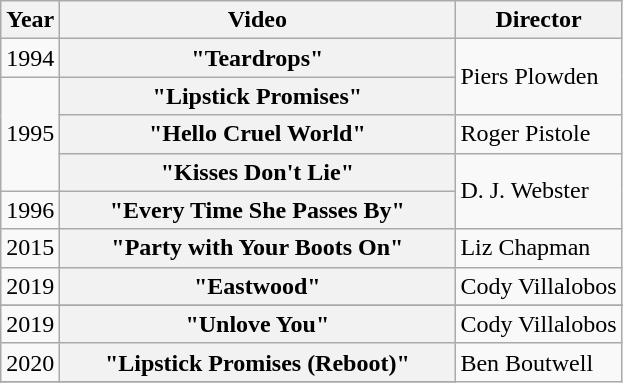<table class="wikitable plainrowheaders">
<tr>
<th>Year</th>
<th style="width:16em;">Video</th>
<th>Director</th>
</tr>
<tr>
<td>1994</td>
<th scope="row">"Teardrops"</th>
<td rowspan="2">Piers Plowden</td>
</tr>
<tr>
<td rowspan="3">1995</td>
<th scope="row">"Lipstick Promises"</th>
</tr>
<tr>
<th scope="row">"Hello Cruel World"</th>
<td>Roger Pistole</td>
</tr>
<tr>
<th scope="row">"Kisses Don't Lie"</th>
<td rowspan="2">D. J. Webster</td>
</tr>
<tr>
<td>1996</td>
<th scope="row">"Every Time She Passes By"</th>
</tr>
<tr>
<td>2015</td>
<th scope="row">"Party with Your Boots On"</th>
<td>Liz Chapman</td>
</tr>
<tr>
<td>2019</td>
<th scope="row">"Eastwood"</th>
<td>Cody Villalobos</td>
</tr>
<tr>
</tr>
<tr>
<td>2019</td>
<th scope="row">"Unlove You"</th>
<td>Cody Villalobos</td>
</tr>
<tr>
<td>2020</td>
<th scope="row">"Lipstick Promises (Reboot)"</th>
<td rowspan="2">Ben Boutwell</td>
</tr>
<tr>
</tr>
</table>
